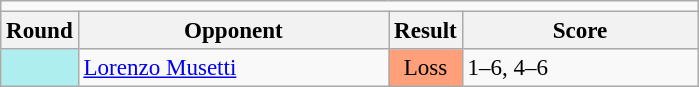<table class=wikitable style=font-size:96%>
<tr>
<td colspan=4></td>
</tr>
<tr>
<th>Round</th>
<th style=width:200px>Opponent</th>
<th>Result</th>
<th width=150>Score</th>
</tr>
<tr>
<td style=background:#afeeee></td>
<td> <a href='#'>Lorenzo Musetti</a></td>
<td bgcolor=FFA07A style=text-align:center>Loss</td>
<td>1–6, 4–6</td>
</tr>
</table>
